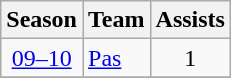<table class="wikitable" style="text-align: center;">
<tr>
<th>Season</th>
<th>Team</th>
<th>Assists</th>
</tr>
<tr>
<td><a href='#'>09–10</a></td>
<td align="left"><a href='#'>Pas</a></td>
<td>1</td>
</tr>
<tr>
</tr>
</table>
